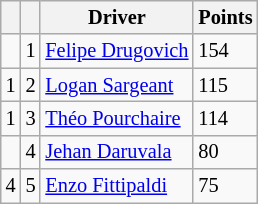<table class="wikitable" style="font-size: 85%;">
<tr>
<th></th>
<th></th>
<th>Driver</th>
<th>Points</th>
</tr>
<tr>
<td align="left"></td>
<td align="center">1</td>
<td> <a href='#'>Felipe Drugovich</a></td>
<td>154</td>
</tr>
<tr>
<td align="left"> 1</td>
<td align="center">2</td>
<td> <a href='#'>Logan Sargeant</a></td>
<td>115</td>
</tr>
<tr>
<td align="left"> 1</td>
<td align="center">3</td>
<td> <a href='#'>Théo Pourchaire</a></td>
<td>114</td>
</tr>
<tr>
<td align="left"></td>
<td align="center">4</td>
<td> <a href='#'>Jehan Daruvala</a></td>
<td>80</td>
</tr>
<tr>
<td align="left"> 4</td>
<td align="center">5</td>
<td> <a href='#'>Enzo Fittipaldi</a></td>
<td>75</td>
</tr>
</table>
